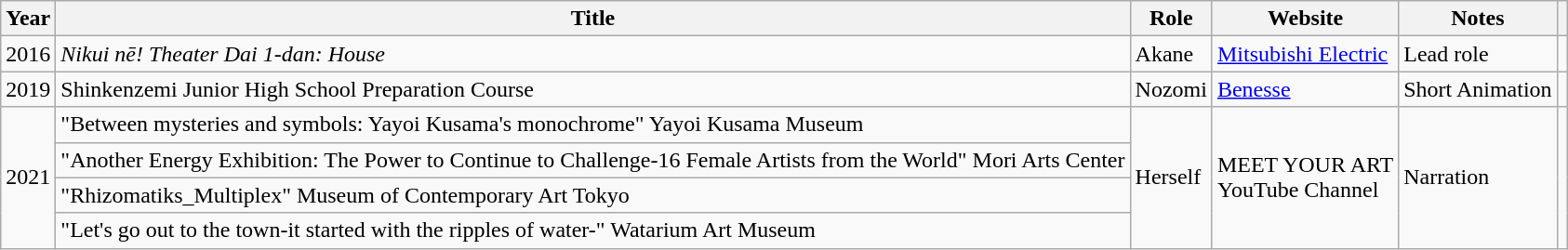<table class="wikitable">
<tr>
<th>Year</th>
<th>Title</th>
<th>Role</th>
<th>Website</th>
<th>Notes</th>
<th></th>
</tr>
<tr>
<td>2016</td>
<td><em>Nikui nē! Theater Dai 1-dan: House</em></td>
<td>Akane</td>
<td><a href='#'>Mitsubishi Electric</a></td>
<td>Lead role</td>
<td></td>
</tr>
<tr>
<td>2019</td>
<td>Shinkenzemi Junior High School Preparation Course</td>
<td>Nozomi</td>
<td><a href='#'>Benesse</a></td>
<td>Short Animation</td>
<td></td>
</tr>
<tr>
<td rowspan="4">2021</td>
<td>"Between mysteries and symbols: Yayoi Kusama's monochrome" Yayoi Kusama Museum</td>
<td rowspan="4">Herself</td>
<td rowspan="4">MEET YOUR ART<br>YouTube Channel</td>
<td rowspan="4">Narration</td>
<td rowspan="4"></td>
</tr>
<tr>
<td>"Another Energy Exhibition: The Power to Continue to Challenge-16 Female Artists from the World" Mori Arts Center</td>
</tr>
<tr>
<td>"Rhizomatiks_Multiplex" Museum of Contemporary Art Tokyo</td>
</tr>
<tr>
<td>"Let's go out to the town-it started with the ripples of water-" Watarium Art Museum</td>
</tr>
</table>
